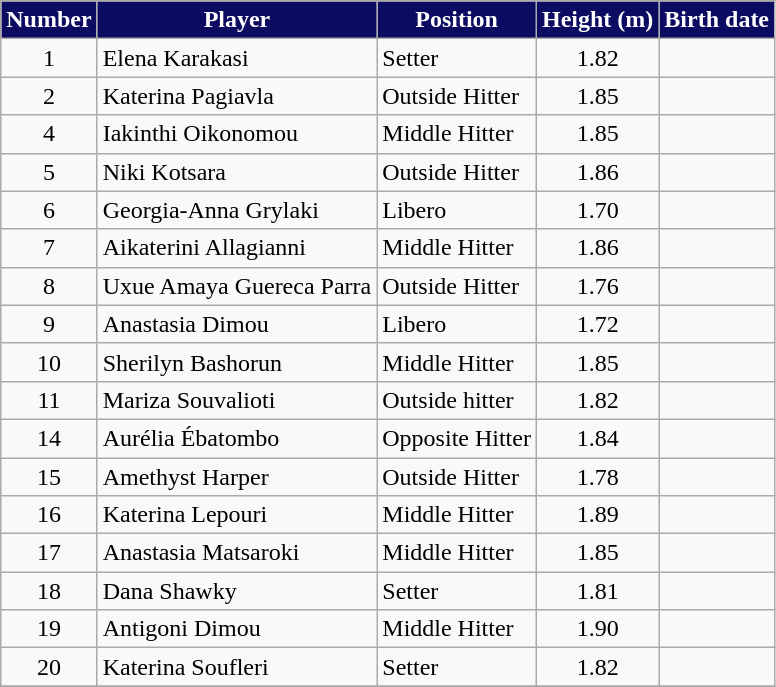<table class="wikitable">
<tr>
<th style="color:white; background:#0B0B61;">Number</th>
<th style="color:white; background:#0B0B61;">Player</th>
<th style="color:white; background:#0B0B61;">Position</th>
<th style="color:white; background:#0B0B61;">Height (m)</th>
<th style="color:white; background:#0B0B61;">Birth date</th>
</tr>
<tr>
<td align=center>1</td>
<td> Elena Karakasi</td>
<td>Setter</td>
<td align=center>1.82</td>
<td></td>
</tr>
<tr>
<td align=center>2</td>
<td> Katerina Pagiavla</td>
<td>Outside Hitter</td>
<td align=center>1.85</td>
<td></td>
</tr>
<tr>
<td align=center>4</td>
<td> Iakinthi Oikonomou</td>
<td>Middle Hitter</td>
<td align=center>1.85</td>
<td></td>
</tr>
<tr>
<td align=center>5</td>
<td> Niki Kotsara</td>
<td>Outside Hitter</td>
<td align=center>1.86</td>
<td></td>
</tr>
<tr>
<td align=center>6</td>
<td> Georgia-Anna Grylaki</td>
<td>Libero</td>
<td align=center>1.70</td>
<td></td>
</tr>
<tr>
<td align=center>7</td>
<td> Aikaterini Allagianni</td>
<td>Middle Hitter</td>
<td align=center>1.86</td>
<td></td>
</tr>
<tr>
<td align=center>8</td>
<td> Uxue Amaya Guereca Parra</td>
<td>Outside Hitter</td>
<td align=center>1.76</td>
<td></td>
</tr>
<tr>
<td align=center>9</td>
<td> Anastasia Dimou</td>
<td>Libero</td>
<td align=center>1.72</td>
<td></td>
</tr>
<tr>
<td align=center>10</td>
<td> Sherilyn Bashorun</td>
<td>Middle Hitter</td>
<td align=center>1.85</td>
<td></td>
</tr>
<tr>
<td align=center>11</td>
<td> Mariza Souvalioti</td>
<td>Outside hitter</td>
<td align=center>1.82</td>
<td></td>
</tr>
<tr>
<td align=center>14</td>
<td> Aurélia Ébatombo</td>
<td>Opposite Hitter</td>
<td align=center>1.84</td>
<td></td>
</tr>
<tr>
<td align=center>15</td>
<td> Amethyst Harper</td>
<td>Outside Hitter</td>
<td align=center>1.78</td>
<td></td>
</tr>
<tr>
<td align=center>16</td>
<td> Katerina Lepouri</td>
<td>Middle Hitter</td>
<td align=center>1.89</td>
<td></td>
</tr>
<tr>
<td align=center>17</td>
<td> Anastasia Matsaroki</td>
<td>Middle Hitter</td>
<td align=center>1.85</td>
<td></td>
</tr>
<tr>
<td align=center>18</td>
<td> Dana Shawky</td>
<td>Setter</td>
<td align=center>1.81</td>
<td></td>
</tr>
<tr>
<td align=center>19</td>
<td> Antigoni Dimou</td>
<td>Middle Hitter</td>
<td align=center>1.90</td>
<td></td>
</tr>
<tr>
<td align=center>20</td>
<td> Katerina Soufleri</td>
<td>Setter</td>
<td align=center>1.82</td>
<td></td>
</tr>
<tr>
</tr>
</table>
